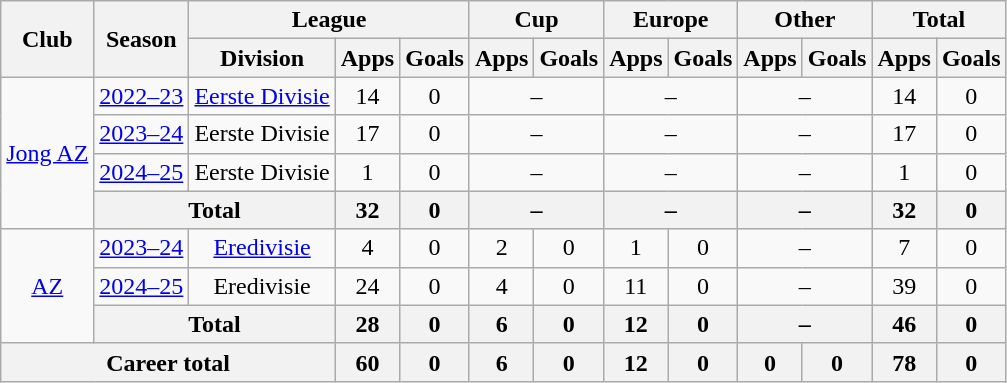<table class="wikitable" style="text-align: center">
<tr>
<th rowspan="2">Club</th>
<th rowspan="2">Season</th>
<th colspan="3">League</th>
<th colspan="2">Cup</th>
<th colspan="2">Europe</th>
<th colspan="2">Other</th>
<th colspan="2">Total</th>
</tr>
<tr>
<th>Division</th>
<th>Apps</th>
<th>Goals</th>
<th>Apps</th>
<th>Goals</th>
<th>Apps</th>
<th>Goals</th>
<th>Apps</th>
<th>Goals</th>
<th>Apps</th>
<th>Goals</th>
</tr>
<tr>
<td rowspan="4"><a href='#'>Jong AZ</a></td>
<td><a href='#'>2022–23</a></td>
<td><a href='#'>Eerste Divisie</a></td>
<td>14</td>
<td>0</td>
<td colspan="2">–</td>
<td colspan="2">–</td>
<td colspan="2">–</td>
<td>14</td>
<td>0</td>
</tr>
<tr>
<td><a href='#'>2023–24</a></td>
<td>Eerste Divisie</td>
<td>17</td>
<td>0</td>
<td colspan="2">–</td>
<td colspan="2">–</td>
<td colspan="2">–</td>
<td>17</td>
<td>0</td>
</tr>
<tr>
<td><a href='#'>2024–25</a></td>
<td>Eerste Divisie</td>
<td>1</td>
<td>0</td>
<td colspan="2">–</td>
<td colspan="2">–</td>
<td colspan="2">–</td>
<td>1</td>
<td>0</td>
</tr>
<tr>
<th colspan="2">Total</th>
<th>32</th>
<th>0</th>
<th colspan="2">–</th>
<th colspan="2">–</th>
<th colspan="2">–</th>
<th>32</th>
<th>0</th>
</tr>
<tr>
<td rowspan="3"><a href='#'>AZ</a></td>
<td><a href='#'>2023–24</a></td>
<td><a href='#'>Eredivisie</a></td>
<td>4</td>
<td>0</td>
<td>2</td>
<td>0</td>
<td>1</td>
<td>0</td>
<td colspan="2">–</td>
<td>7</td>
<td>0</td>
</tr>
<tr>
<td><a href='#'>2024–25</a></td>
<td>Eredivisie</td>
<td>24</td>
<td>0</td>
<td>4</td>
<td>0</td>
<td>11</td>
<td>0</td>
<td colspan="2">–</td>
<td>39</td>
<td>0</td>
</tr>
<tr>
<th colspan="2">Total</th>
<th>28</th>
<th>0</th>
<th>6</th>
<th>0</th>
<th>12</th>
<th>0</th>
<th colspan="2">–</th>
<th>46</th>
<th>0</th>
</tr>
<tr>
<th colspan="3">Career total</th>
<th>60</th>
<th>0</th>
<th>6</th>
<th>0</th>
<th>12</th>
<th>0</th>
<th>0</th>
<th>0</th>
<th>78</th>
<th>0</th>
</tr>
</table>
